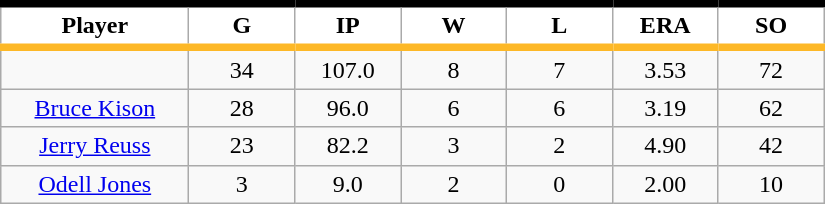<table class="wikitable sortable">
<tr>
<th style="background:#FFFFFF; border-top:#000000 5px solid; border-bottom:#FDB827 5px solid;" width="16%">Player</th>
<th style="background:#FFFFFF; border-top:#000000 5px solid; border-bottom:#FDB827 5px solid;" width="9%">G</th>
<th style="background:#FFFFFF; border-top:#000000 5px solid; border-bottom:#FDB827 5px solid;" width="9%">IP</th>
<th style="background:#FFFFFF; border-top:#000000 5px solid; border-bottom:#FDB827 5px solid;" width="9%">W</th>
<th style="background:#FFFFFF; border-top:#000000 5px solid; border-bottom:#FDB827 5px solid;" width="9%">L</th>
<th style="background:#FFFFFF; border-top:#000000 5px solid; border-bottom:#FDB827 5px solid;" width="9%">ERA</th>
<th style="background:#FFFFFF; border-top:#000000 5px solid; border-bottom:#FDB827 5px solid;" width="9%">SO</th>
</tr>
<tr align="center">
<td></td>
<td>34</td>
<td>107.0</td>
<td>8</td>
<td>7</td>
<td>3.53</td>
<td>72</td>
</tr>
<tr align="center">
<td><a href='#'>Bruce Kison</a></td>
<td>28</td>
<td>96.0</td>
<td>6</td>
<td>6</td>
<td>3.19</td>
<td>62</td>
</tr>
<tr align="center">
<td><a href='#'>Jerry Reuss</a></td>
<td>23</td>
<td>82.2</td>
<td>3</td>
<td>2</td>
<td>4.90</td>
<td>42</td>
</tr>
<tr align="center">
<td><a href='#'>Odell Jones</a></td>
<td>3</td>
<td>9.0</td>
<td>2</td>
<td>0</td>
<td>2.00</td>
<td>10</td>
</tr>
</table>
